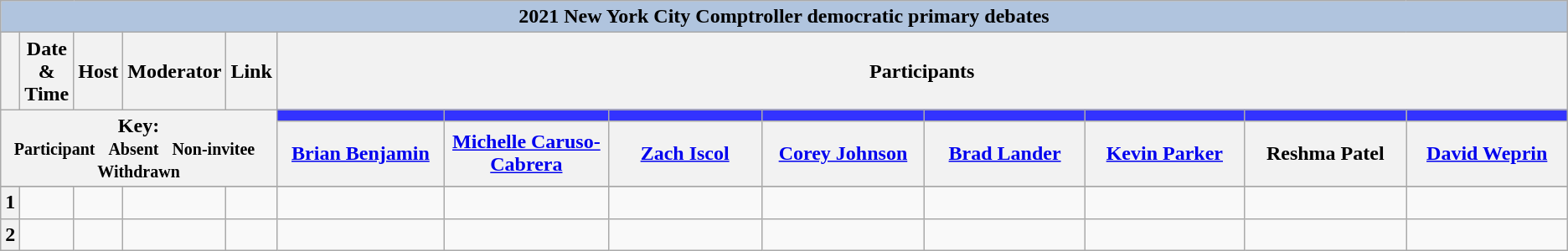<table class="wikitable">
<tr>
<th style="background:#B0C4DE" colspan="16">2021 New York City Comptroller democratic primary debates</th>
</tr>
<tr>
<th style="white-space:nowrap;"> </th>
<th>Date & Time</th>
<th>Host</th>
<th>Moderator</th>
<th>Link</th>
<th scope="col" colspan="10">Participants</th>
</tr>
<tr>
<th colspan="5" rowspan="2">Key:<br> <small>Participant  </small>  <small>Absent  </small>  <small>Non-invitee  </small>  <small>Withdrawn</small></th>
<th scope="col" style="width:10em; background: #3333FF;"></th>
<th scope="col" style="width:10em; background: #3333FF;"></th>
<th scope="col" style="width:10em; background: #3333FF;"></th>
<th scope="col" style="width:10em; background: #3333FF;"></th>
<th scope="col" style="width:10em; background: #3333FF;"></th>
<th scope="col" style="width:10em; background: #3333FF;"></th>
<th scope="col" style="width:10em; background: #3333FF;"></th>
<th scope="col" style="width:10em; background: #3333FF;"></th>
</tr>
<tr>
<th><a href='#'>Brian Benjamin</a></th>
<th><a href='#'>Michelle Caruso-Cabrera</a></th>
<th><a href='#'>Zach Iscol</a></th>
<th><a href='#'>Corey Johnson</a></th>
<th><a href='#'>Brad Lander</a></th>
<th><a href='#'>Kevin Parker</a></th>
<th>Reshma Patel</th>
<th><a href='#'>David Weprin</a></th>
</tr>
<tr>
</tr>
<tr>
</tr>
<tr>
<th> 1</th>
<td style="white-space:nowrap;"></td>
<td style="white-space:nowrap;"></td>
<td style="white-space:nowrap;"></td>
<td style="white-space:nowrap;"></td>
<td></td>
<td></td>
<td></td>
<td></td>
<td></td>
<td></td>
<td></td>
<td></td>
</tr>
<tr>
<th> 2</th>
<td style="white-space:nowrap;"></td>
<td style="white-space:nowrap;"></td>
<td style="white-space:nowrap;"></td>
<td style="white-space:nowrap;"></td>
<td></td>
<td></td>
<td></td>
<td></td>
<td></td>
<td></td>
<td></td>
<td></td>
</tr>
</table>
